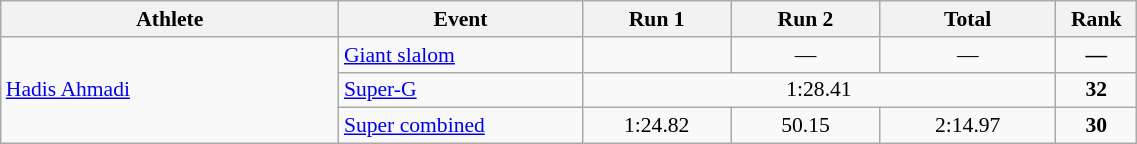<table class="wikitable" width="60%" style="text-align:center; font-size:90%">
<tr>
<th width="25%">Athlete</th>
<th width="18%">Event</th>
<th width="11%">Run 1</th>
<th width="11%">Run 2</th>
<th width="13%">Total</th>
<th width="6%">Rank</th>
</tr>
<tr>
<td rowspan=3 align="left"><a href='#'>Hadis Ahmadi</a></td>
<td align="left"><a href='#'>Giant slalom</a></td>
<td></td>
<td>—</td>
<td>—</td>
<td><strong>—</strong></td>
</tr>
<tr>
<td align="left"><a href='#'>Super-G</a></td>
<td colspan=3>1:28.41</td>
<td><strong>32</strong></td>
</tr>
<tr>
<td align="left"><a href='#'>Super combined</a></td>
<td>1:24.82</td>
<td>50.15</td>
<td>2:14.97</td>
<td><strong>30</strong></td>
</tr>
</table>
